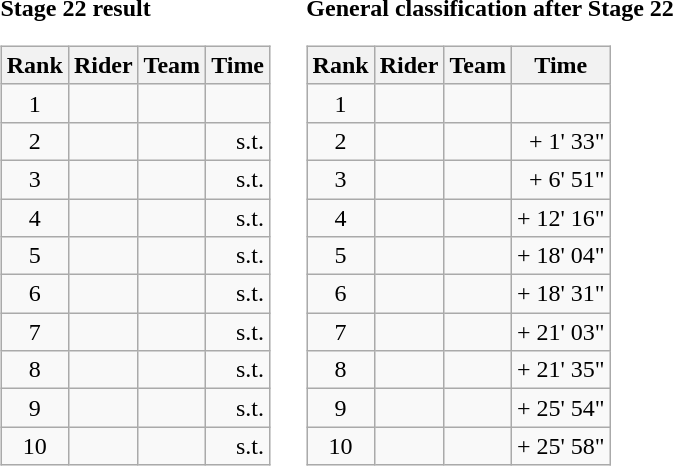<table>
<tr>
<td><strong>Stage 22 result</strong><br><table class="wikitable">
<tr>
<th scope="col">Rank</th>
<th scope="col">Rider</th>
<th scope="col">Team</th>
<th scope="col">Time</th>
</tr>
<tr>
<td style="text-align:center;">1</td>
<td></td>
<td></td>
<td style="text-align:right;"></td>
</tr>
<tr>
<td style="text-align:center;">2</td>
<td></td>
<td></td>
<td style="text-align:right;">s.t.</td>
</tr>
<tr>
<td style="text-align:center;">3</td>
<td></td>
<td></td>
<td style="text-align:right;">s.t.</td>
</tr>
<tr>
<td style="text-align:center;">4</td>
<td></td>
<td></td>
<td style="text-align:right;">s.t.</td>
</tr>
<tr>
<td style="text-align:center;">5</td>
<td></td>
<td></td>
<td style="text-align:right;">s.t.</td>
</tr>
<tr>
<td style="text-align:center;">6</td>
<td></td>
<td></td>
<td style="text-align:right;">s.t.</td>
</tr>
<tr>
<td style="text-align:center;">7</td>
<td></td>
<td></td>
<td style="text-align:right;">s.t.</td>
</tr>
<tr>
<td style="text-align:center;">8</td>
<td></td>
<td></td>
<td style="text-align:right;">s.t.</td>
</tr>
<tr>
<td style="text-align:center;">9</td>
<td></td>
<td></td>
<td style="text-align:right;">s.t.</td>
</tr>
<tr>
<td style="text-align:center;">10</td>
<td></td>
<td></td>
<td style="text-align:right;">s.t.</td>
</tr>
</table>
</td>
<td></td>
<td><strong>General classification after Stage 22</strong><br><table class="wikitable">
<tr>
<th scope="col">Rank</th>
<th scope="col">Rider</th>
<th scope="col">Team</th>
<th scope="col">Time</th>
</tr>
<tr>
<td style="text-align:center;">1</td>
<td></td>
<td></td>
<td style="text-align:right;"></td>
</tr>
<tr>
<td style="text-align:center;">2</td>
<td></td>
<td></td>
<td style="text-align:right;">+ 1' 33"</td>
</tr>
<tr>
<td style="text-align:center;">3</td>
<td></td>
<td></td>
<td style="text-align:right;">+ 6' 51"</td>
</tr>
<tr>
<td style="text-align:center;">4</td>
<td></td>
<td></td>
<td style="text-align:right;">+ 12' 16"</td>
</tr>
<tr>
<td style="text-align:center;">5</td>
<td></td>
<td></td>
<td style="text-align:right;">+ 18' 04"</td>
</tr>
<tr>
<td style="text-align:center;">6</td>
<td></td>
<td></td>
<td style="text-align:right;">+ 18' 31"</td>
</tr>
<tr>
<td style="text-align:center;">7</td>
<td></td>
<td></td>
<td style="text-align:right;">+ 21' 03"</td>
</tr>
<tr>
<td style="text-align:center;">8</td>
<td></td>
<td></td>
<td style="text-align:right;">+ 21' 35"</td>
</tr>
<tr>
<td style="text-align:center;">9</td>
<td></td>
<td></td>
<td style="text-align:right;">+ 25' 54"</td>
</tr>
<tr>
<td style="text-align:center;">10</td>
<td></td>
<td></td>
<td style="text-align:right;">+ 25' 58"</td>
</tr>
</table>
</td>
</tr>
</table>
